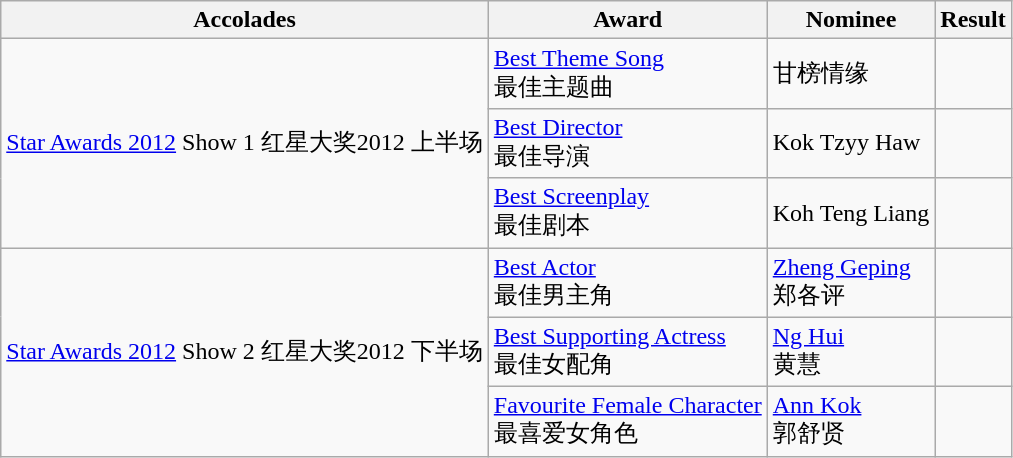<table class="wikitable">
<tr>
<th>Accolades</th>
<th>Award</th>
<th>Nominee</th>
<th>Result</th>
</tr>
<tr>
<td rowspan="3"><a href='#'>Star Awards 2012</a> Show 1 红星大奖2012 上半场</td>
<td><a href='#'>Best Theme Song</a> <br> 最佳主题曲</td>
<td>甘榜情缘</td>
<td></td>
</tr>
<tr>
<td><a href='#'>Best Director</a> <br> 最佳导演</td>
<td>Kok Tzyy Haw</td>
<td></td>
</tr>
<tr>
<td><a href='#'>Best Screenplay</a> <br> 最佳剧本</td>
<td>Koh Teng Liang</td>
<td></td>
</tr>
<tr>
<td rowspan="3"><a href='#'>Star Awards 2012</a> Show 2 红星大奖2012 下半场</td>
<td><a href='#'>Best Actor</a> <br> 最佳男主角</td>
<td><a href='#'>Zheng Geping</a> <br> 郑各评</td>
<td></td>
</tr>
<tr>
<td><a href='#'>Best Supporting Actress</a> <br> 最佳女配角</td>
<td><a href='#'>Ng Hui</a> <br> 黄慧</td>
<td></td>
</tr>
<tr>
<td><a href='#'>Favourite Female Character</a> <br> 最喜爱女角色</td>
<td><a href='#'>Ann Kok</a> <br> 郭舒贤</td>
<td></td>
</tr>
</table>
